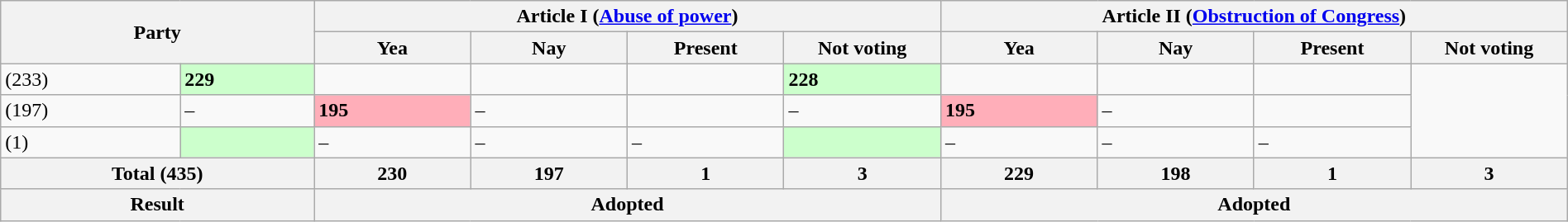<table class="wikitable" style="width:100%">
<tr>
<th style="width:20%;" colspan="2" rowspan="2">Party</th>
<th colspan="4">Article I (<a href='#'>Abuse of power</a>)</th>
<th colspan="4">Article II (<a href='#'>Obstruction of Congress</a>)</th>
</tr>
<tr>
<th style="width:10%;">Yea</th>
<th style="width:10%;">Nay</th>
<th style="width:10%;">Present</th>
<th style="width:10%;">Not voting</th>
<th style="width:10%;">Yea</th>
<th style="width:10%;">Nay</th>
<th style="width:10%;">Present</th>
<th style="width:10%;">Not voting</th>
</tr>
<tr>
<td> (233)</td>
<td style="background-color:#CCFFCC;"><strong>229</strong></td>
<td></td>
<td></td>
<td></td>
<td style="background-color:#CCFFCC;"><strong>228</strong></td>
<td></td>
<td></td>
<td></td>
</tr>
<tr>
<td> (197)</td>
<td>–</td>
<td style="background-color:#FFAEB9;"><strong>195</strong></td>
<td>–</td>
<td></td>
<td>–</td>
<td style="background-color:#FFAEB9;"><strong>195</strong></td>
<td>–</td>
<td></td>
</tr>
<tr>
<td> (1)</td>
<td style="background-color:#CCFFCC;"></td>
<td>–</td>
<td>–</td>
<td>–</td>
<td style="background-color:#CCFFCC;"></td>
<td>–</td>
<td>–</td>
<td>–</td>
</tr>
<tr>
<th colspan="2">Total (435)</th>
<th>230</th>
<th>197</th>
<th>1</th>
<th>3</th>
<th>229</th>
<th>198</th>
<th>1</th>
<th>3</th>
</tr>
<tr>
<th colspan="2">Result</th>
<th colspan="4">Adopted</th>
<th colspan="4">Adopted</th>
</tr>
</table>
